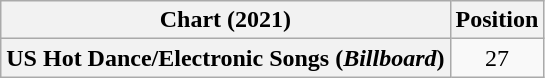<table class="wikitable plainrowheaders" style="text-align:center">
<tr>
<th scope="col">Chart (2021)</th>
<th scope="col">Position</th>
</tr>
<tr>
<th scope="row">US Hot Dance/Electronic Songs (<em>Billboard</em>)</th>
<td>27</td>
</tr>
</table>
